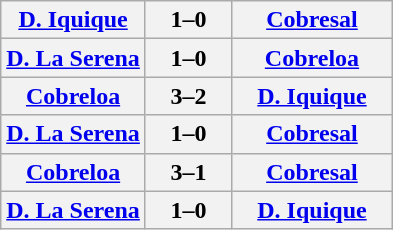<table class="wikitable" style="text-align:center">
<tr>
<th !width="130"><a href='#'>D. Iquique</a></th>
<th width="50">1–0</th>
<th width="100"><a href='#'>Cobresal</a></th>
</tr>
<tr>
<th !width="130"><a href='#'>D. La Serena</a></th>
<th width="50">1–0</th>
<th width="100"><a href='#'>Cobreloa</a></th>
</tr>
<tr>
<th !width="130"><a href='#'>Cobreloa</a></th>
<th width="50">3–2</th>
<th width="100"><a href='#'>D. Iquique</a></th>
</tr>
<tr>
<th !width="130"><a href='#'>D. La Serena</a></th>
<th width="50">1–0</th>
<th width="100"><a href='#'>Cobresal</a></th>
</tr>
<tr>
<th !width="130"><a href='#'>Cobreloa</a></th>
<th width="50">3–1</th>
<th width="100"><a href='#'>Cobresal</a></th>
</tr>
<tr>
<th !width="130"><a href='#'>D. La Serena</a></th>
<th width="50">1–0</th>
<th width="100"><a href='#'>D. Iquique</a></th>
</tr>
</table>
